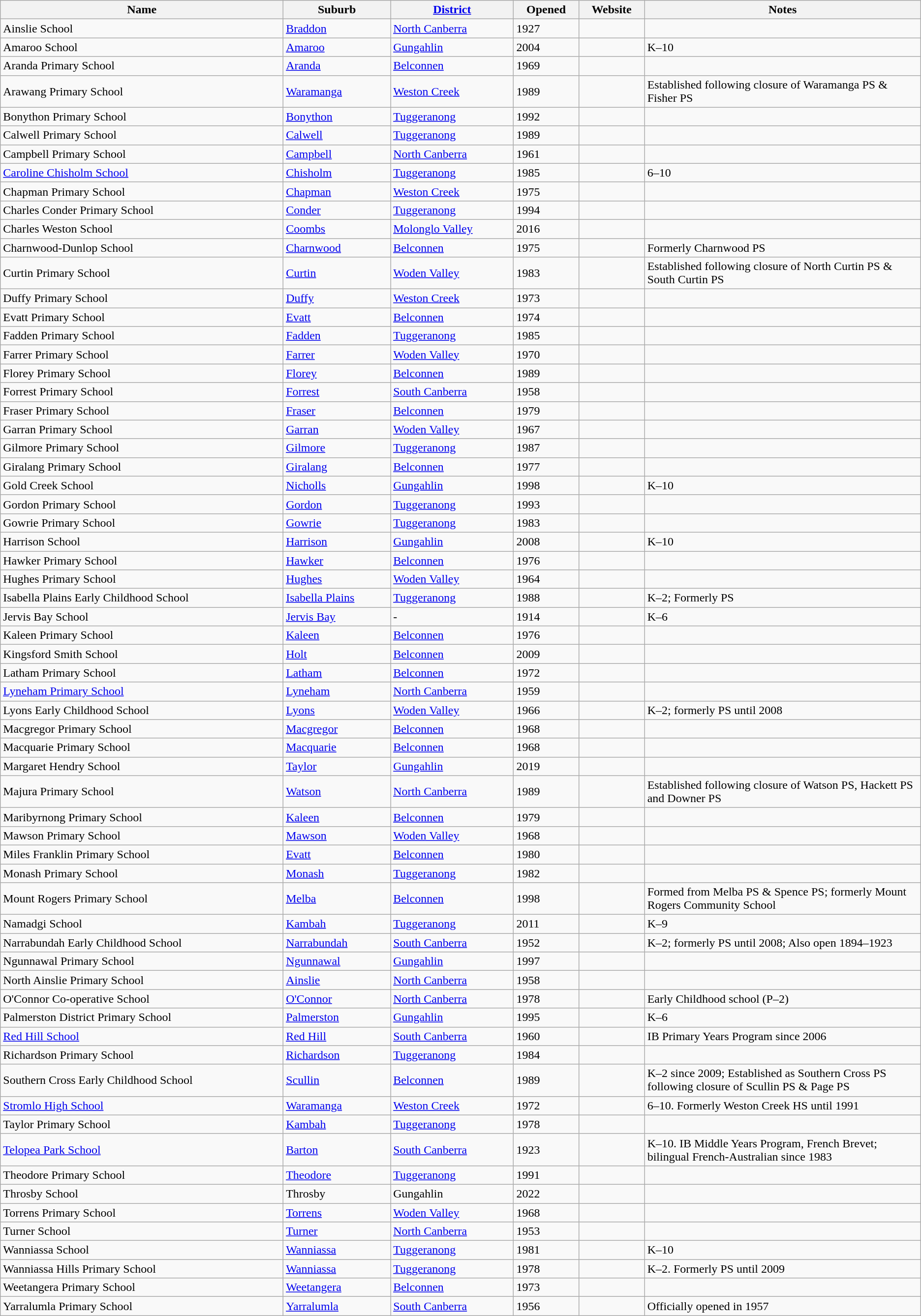<table class="wikitable sortable">
<tr>
<th>Name</th>
<th>Suburb</th>
<th><a href='#'>District</a></th>
<th>Opened</th>
<th>Website</th>
<th width=30%>Notes</th>
</tr>
<tr>
<td>Ainslie School</td>
<td><a href='#'>Braddon</a></td>
<td><a href='#'>North Canberra</a></td>
<td>1927</td>
<td></td>
<td></td>
</tr>
<tr>
<td>Amaroo School</td>
<td><a href='#'>Amaroo</a></td>
<td><a href='#'>Gungahlin</a></td>
<td>2004</td>
<td></td>
<td>K–10</td>
</tr>
<tr>
<td>Aranda Primary School</td>
<td><a href='#'>Aranda</a></td>
<td><a href='#'>Belconnen</a></td>
<td>1969</td>
<td></td>
<td></td>
</tr>
<tr>
<td>Arawang Primary School</td>
<td><a href='#'>Waramanga</a></td>
<td><a href='#'>Weston Creek</a></td>
<td>1989</td>
<td></td>
<td>Established following closure of Waramanga PS & Fisher PS</td>
</tr>
<tr>
<td>Bonython Primary School</td>
<td><a href='#'>Bonython</a></td>
<td><a href='#'>Tuggeranong</a></td>
<td>1992</td>
<td></td>
<td></td>
</tr>
<tr>
<td>Calwell Primary School</td>
<td><a href='#'>Calwell</a></td>
<td><a href='#'>Tuggeranong</a></td>
<td>1989</td>
<td></td>
<td></td>
</tr>
<tr>
<td>Campbell Primary School</td>
<td><a href='#'>Campbell</a></td>
<td><a href='#'>North Canberra</a></td>
<td>1961</td>
<td></td>
<td></td>
</tr>
<tr>
<td><a href='#'>Caroline Chisholm School</a></td>
<td><a href='#'>Chisholm</a></td>
<td><a href='#'>Tuggeranong</a></td>
<td>1985</td>
<td></td>
<td>6–10</td>
</tr>
<tr>
<td>Chapman Primary School</td>
<td><a href='#'>Chapman</a></td>
<td><a href='#'>Weston Creek</a></td>
<td>1975</td>
<td></td>
<td></td>
</tr>
<tr>
<td>Charles Conder Primary School</td>
<td><a href='#'>Conder</a></td>
<td><a href='#'>Tuggeranong</a></td>
<td>1994</td>
<td></td>
<td></td>
</tr>
<tr>
<td>Charles Weston School</td>
<td><a href='#'>Coombs</a></td>
<td><a href='#'>Molonglo Valley</a></td>
<td>2016</td>
<td></td>
<td></td>
</tr>
<tr>
<td>Charnwood-Dunlop School</td>
<td><a href='#'>Charnwood</a></td>
<td><a href='#'>Belconnen</a></td>
<td>1975</td>
<td></td>
<td>Formerly Charnwood PS</td>
</tr>
<tr>
<td>Curtin Primary School</td>
<td><a href='#'>Curtin</a></td>
<td><a href='#'>Woden Valley</a></td>
<td>1983</td>
<td></td>
<td>Established following closure of North Curtin PS & South Curtin PS</td>
</tr>
<tr>
<td>Duffy Primary School</td>
<td><a href='#'>Duffy</a></td>
<td><a href='#'>Weston Creek</a></td>
<td>1973</td>
<td></td>
<td></td>
</tr>
<tr>
<td>Evatt Primary School</td>
<td><a href='#'>Evatt</a></td>
<td><a href='#'>Belconnen</a></td>
<td>1974</td>
<td></td>
<td></td>
</tr>
<tr>
<td>Fadden Primary School</td>
<td><a href='#'>Fadden</a></td>
<td><a href='#'>Tuggeranong</a></td>
<td>1985</td>
<td></td>
<td></td>
</tr>
<tr>
<td>Farrer Primary School</td>
<td><a href='#'>Farrer</a></td>
<td><a href='#'>Woden Valley</a></td>
<td>1970</td>
<td></td>
<td></td>
</tr>
<tr>
<td>Florey Primary School</td>
<td><a href='#'>Florey</a></td>
<td><a href='#'>Belconnen</a></td>
<td>1989</td>
<td></td>
<td></td>
</tr>
<tr>
<td>Forrest Primary School</td>
<td><a href='#'>Forrest</a></td>
<td><a href='#'>South Canberra</a></td>
<td>1958</td>
<td></td>
<td></td>
</tr>
<tr>
<td>Fraser Primary School</td>
<td><a href='#'>Fraser</a></td>
<td><a href='#'>Belconnen</a></td>
<td>1979</td>
<td></td>
<td></td>
</tr>
<tr>
<td>Garran Primary School</td>
<td><a href='#'>Garran</a></td>
<td><a href='#'>Woden Valley</a></td>
<td>1967</td>
<td></td>
<td></td>
</tr>
<tr>
<td>Gilmore Primary School</td>
<td><a href='#'>Gilmore</a></td>
<td><a href='#'>Tuggeranong</a></td>
<td>1987</td>
<td></td>
<td></td>
</tr>
<tr>
<td>Giralang Primary School</td>
<td><a href='#'>Giralang</a></td>
<td><a href='#'>Belconnen</a></td>
<td>1977</td>
<td></td>
<td></td>
</tr>
<tr>
<td>Gold Creek School</td>
<td><a href='#'>Nicholls</a></td>
<td><a href='#'>Gungahlin</a></td>
<td>1998</td>
<td></td>
<td>K–10</td>
</tr>
<tr>
<td>Gordon Primary School</td>
<td><a href='#'>Gordon</a></td>
<td><a href='#'>Tuggeranong</a></td>
<td>1993</td>
<td></td>
<td></td>
</tr>
<tr>
<td>Gowrie Primary School</td>
<td><a href='#'>Gowrie</a></td>
<td><a href='#'>Tuggeranong</a></td>
<td>1983</td>
<td></td>
<td></td>
</tr>
<tr>
<td>Harrison School</td>
<td><a href='#'>Harrison</a></td>
<td><a href='#'>Gungahlin</a></td>
<td>2008</td>
<td></td>
<td>K–10</td>
</tr>
<tr>
<td>Hawker Primary School</td>
<td><a href='#'>Hawker</a></td>
<td><a href='#'>Belconnen</a></td>
<td>1976</td>
<td></td>
<td></td>
</tr>
<tr>
<td>Hughes Primary School</td>
<td><a href='#'>Hughes</a></td>
<td><a href='#'>Woden Valley</a></td>
<td>1964</td>
<td></td>
<td></td>
</tr>
<tr>
<td>Isabella Plains Early Childhood School</td>
<td><a href='#'>Isabella Plains</a></td>
<td><a href='#'>Tuggeranong</a></td>
<td>1988</td>
<td></td>
<td>K–2; Formerly PS</td>
</tr>
<tr>
<td>Jervis Bay School</td>
<td><a href='#'>Jervis Bay</a></td>
<td>-</td>
<td>1914</td>
<td></td>
<td>K–6</td>
</tr>
<tr>
<td>Kaleen Primary School</td>
<td><a href='#'>Kaleen</a></td>
<td><a href='#'>Belconnen</a></td>
<td>1976</td>
<td></td>
<td></td>
</tr>
<tr>
<td>Kingsford Smith School</td>
<td><a href='#'>Holt</a></td>
<td><a href='#'>Belconnen</a></td>
<td>2009</td>
<td></td>
<td></td>
</tr>
<tr>
<td>Latham Primary School</td>
<td><a href='#'>Latham</a></td>
<td><a href='#'>Belconnen</a></td>
<td>1972</td>
<td></td>
<td></td>
</tr>
<tr>
<td><a href='#'>Lyneham Primary School</a></td>
<td><a href='#'>Lyneham</a></td>
<td><a href='#'>North Canberra</a></td>
<td>1959</td>
<td></td>
<td></td>
</tr>
<tr>
<td>Lyons Early Childhood School</td>
<td><a href='#'>Lyons</a></td>
<td><a href='#'>Woden Valley</a></td>
<td>1966</td>
<td></td>
<td>K–2; formerly PS until 2008</td>
</tr>
<tr>
<td>Macgregor Primary School</td>
<td><a href='#'>Macgregor</a></td>
<td><a href='#'>Belconnen</a></td>
<td>1968</td>
<td></td>
<td></td>
</tr>
<tr>
<td>Macquarie Primary School</td>
<td><a href='#'>Macquarie</a></td>
<td><a href='#'>Belconnen</a></td>
<td>1968</td>
<td></td>
<td></td>
</tr>
<tr>
<td>Margaret Hendry School</td>
<td><a href='#'>Taylor</a></td>
<td><a href='#'>Gungahlin</a></td>
<td>2019</td>
<td></td>
<td></td>
</tr>
<tr>
<td>Majura Primary School</td>
<td><a href='#'>Watson</a></td>
<td><a href='#'>North Canberra</a></td>
<td>1989</td>
<td></td>
<td>Established following closure of Watson PS, Hackett PS and Downer PS</td>
</tr>
<tr>
<td>Maribyrnong Primary School</td>
<td><a href='#'>Kaleen</a></td>
<td><a href='#'>Belconnen</a></td>
<td>1979</td>
<td></td>
<td></td>
</tr>
<tr>
<td>Mawson Primary School</td>
<td><a href='#'>Mawson</a></td>
<td><a href='#'>Woden Valley</a></td>
<td>1968</td>
<td></td>
<td></td>
</tr>
<tr>
<td>Miles Franklin Primary School</td>
<td><a href='#'>Evatt</a></td>
<td><a href='#'>Belconnen</a></td>
<td>1980</td>
<td></td>
<td></td>
</tr>
<tr>
<td>Monash Primary School</td>
<td><a href='#'>Monash</a></td>
<td><a href='#'>Tuggeranong</a></td>
<td>1982</td>
<td></td>
<td></td>
</tr>
<tr>
<td>Mount Rogers Primary School</td>
<td><a href='#'>Melba</a></td>
<td><a href='#'>Belconnen</a></td>
<td>1998</td>
<td></td>
<td>Formed from Melba PS & Spence PS; formerly Mount Rogers Community School</td>
</tr>
<tr>
<td>Namadgi School</td>
<td><a href='#'>Kambah</a></td>
<td><a href='#'>Tuggeranong</a></td>
<td>2011</td>
<td></td>
<td>K–9</td>
</tr>
<tr>
<td>Narrabundah Early Childhood School</td>
<td><a href='#'>Narrabundah</a></td>
<td><a href='#'>South Canberra</a></td>
<td>1952</td>
<td></td>
<td>K–2; formerly PS until 2008; Also open 1894–1923</td>
</tr>
<tr>
<td>Ngunnawal Primary School</td>
<td><a href='#'>Ngunnawal</a></td>
<td><a href='#'>Gungahlin</a></td>
<td>1997</td>
<td></td>
<td></td>
</tr>
<tr>
<td>North Ainslie Primary School</td>
<td><a href='#'>Ainslie</a></td>
<td><a href='#'>North Canberra</a></td>
<td>1958</td>
<td></td>
<td></td>
</tr>
<tr>
<td>O'Connor Co-operative School</td>
<td><a href='#'>O'Connor</a></td>
<td><a href='#'>North Canberra</a></td>
<td>1978</td>
<td></td>
<td>Early Childhood school (P–2)</td>
</tr>
<tr>
<td>Palmerston District Primary School</td>
<td><a href='#'>Palmerston</a></td>
<td><a href='#'>Gungahlin</a></td>
<td>1995</td>
<td></td>
<td>K–6</td>
</tr>
<tr>
<td><a href='#'>Red Hill School</a></td>
<td><a href='#'>Red Hill</a></td>
<td><a href='#'>South Canberra</a></td>
<td>1960</td>
<td></td>
<td>IB Primary Years Program since 2006</td>
</tr>
<tr>
<td>Richardson Primary School</td>
<td><a href='#'>Richardson</a></td>
<td><a href='#'>Tuggeranong</a></td>
<td>1984</td>
<td></td>
<td></td>
</tr>
<tr>
<td>Southern Cross Early Childhood School</td>
<td><a href='#'>Scullin</a></td>
<td><a href='#'>Belconnen</a></td>
<td>1989</td>
<td></td>
<td>K–2 since 2009; Established as Southern Cross PS following closure of Scullin PS & Page PS</td>
</tr>
<tr>
<td><a href='#'>Stromlo High School</a></td>
<td><a href='#'>Waramanga</a></td>
<td><a href='#'>Weston Creek</a></td>
<td>1972</td>
<td></td>
<td>6–10. Formerly Weston Creek HS until 1991</td>
</tr>
<tr>
<td>Taylor Primary School</td>
<td><a href='#'>Kambah</a></td>
<td><a href='#'>Tuggeranong</a></td>
<td>1978</td>
<td></td>
<td></td>
</tr>
<tr>
<td><a href='#'>Telopea Park School</a></td>
<td><a href='#'>Barton</a></td>
<td><a href='#'>South Canberra</a></td>
<td>1923</td>
<td></td>
<td>K–10. IB Middle Years Program, French Brevet;<br>bilingual French-Australian since 1983</td>
</tr>
<tr>
<td>Theodore Primary School</td>
<td><a href='#'>Theodore</a></td>
<td><a href='#'>Tuggeranong</a></td>
<td>1991</td>
<td></td>
<td></td>
</tr>
<tr>
<td>Throsby School</td>
<td>Throsby</td>
<td>Gungahlin</td>
<td>2022</td>
<td></td>
<td></td>
</tr>
<tr>
<td>Torrens Primary School</td>
<td><a href='#'>Torrens</a></td>
<td><a href='#'>Woden Valley</a></td>
<td>1968</td>
<td></td>
<td></td>
</tr>
<tr>
<td>Turner School</td>
<td><a href='#'>Turner</a></td>
<td><a href='#'>North Canberra</a></td>
<td>1953</td>
<td></td>
<td></td>
</tr>
<tr>
<td>Wanniassa School</td>
<td><a href='#'>Wanniassa</a></td>
<td><a href='#'>Tuggeranong</a></td>
<td>1981</td>
<td></td>
<td>K–10</td>
</tr>
<tr>
<td>Wanniassa Hills Primary School</td>
<td><a href='#'>Wanniassa</a></td>
<td><a href='#'>Tuggeranong</a></td>
<td>1978</td>
<td></td>
<td>K–2. Formerly PS until 2009</td>
</tr>
<tr>
<td>Weetangera Primary School</td>
<td><a href='#'>Weetangera</a></td>
<td><a href='#'>Belconnen</a></td>
<td>1973</td>
<td></td>
<td></td>
</tr>
<tr>
<td>Yarralumla Primary School</td>
<td><a href='#'>Yarralumla</a></td>
<td><a href='#'>South Canberra</a></td>
<td>1956</td>
<td></td>
<td>Officially opened in 1957</td>
</tr>
</table>
